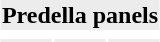<table align=center>
<tr>
<th colspan="6" style="background:#ECECEC; "><strong>Predella panels</strong></th>
</tr>
<tr>
<td></td>
<td></td>
<td></td>
</tr>
<tr>
<td style="background:#ECECEC; "></td>
<td style="background:#ECECEC; "></td>
<td style="background:#ECECEC; "></td>
</tr>
<tr>
</tr>
</table>
